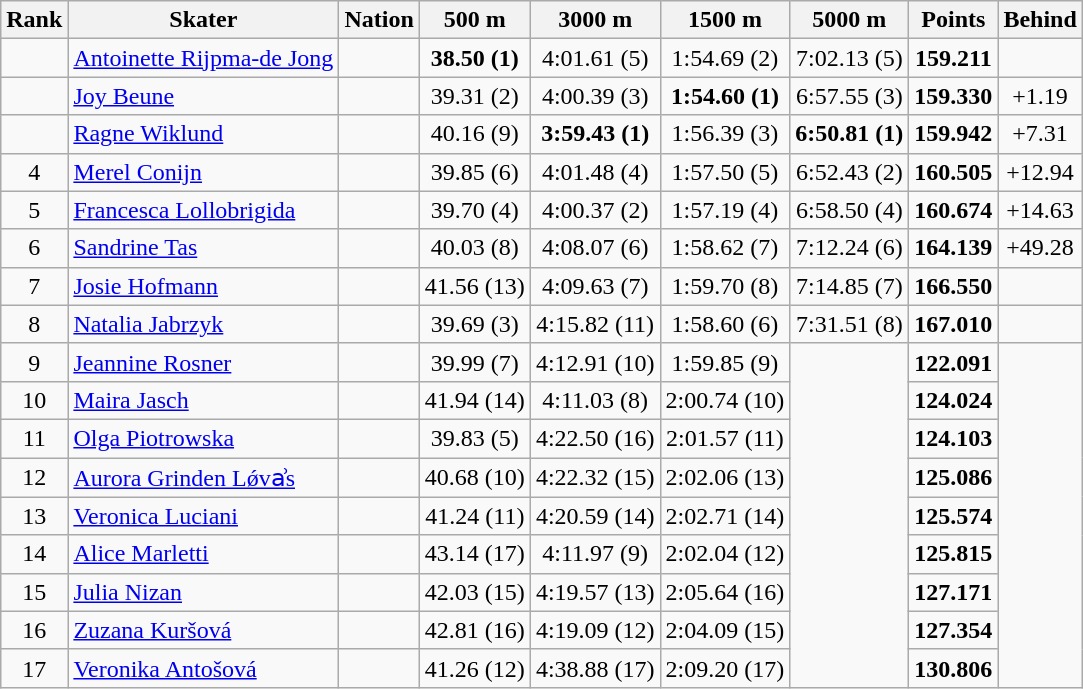<table class="wikitable sortable" style="text-align:center">
<tr>
<th>Rank</th>
<th>Skater</th>
<th>Nation</th>
<th>500 m</th>
<th>3000 m</th>
<th>1500 m</th>
<th>5000 m</th>
<th>Points</th>
<th>Behind</th>
</tr>
<tr>
<td></td>
<td align=left><a href='#'>Antoinette Rijpma-de Jong</a></td>
<td align=left></td>
<td><strong>38.50 (1)</strong></td>
<td>4:01.61 (5)</td>
<td>1:54.69 (2)</td>
<td>7:02.13 (5)</td>
<td><strong>159.211</strong></td>
<td></td>
</tr>
<tr>
<td></td>
<td align=left><a href='#'>Joy Beune</a></td>
<td align=left></td>
<td>39.31 (2)</td>
<td>4:00.39 (3)</td>
<td><strong>1:54.60 (1)</strong></td>
<td>6:57.55 (3)</td>
<td><strong>159.330</strong></td>
<td>+1.19</td>
</tr>
<tr>
<td></td>
<td align=left><a href='#'>Ragne Wiklund</a></td>
<td align=left></td>
<td>40.16 (9)</td>
<td><strong>3:59.43 (1)</strong></td>
<td>1:56.39 (3)</td>
<td><strong>6:50.81 (1)</strong></td>
<td><strong>159.942</strong></td>
<td>+7.31</td>
</tr>
<tr>
<td>4</td>
<td align=left><a href='#'>Merel Conijn</a></td>
<td align=left></td>
<td>39.85 (6)</td>
<td>4:01.48 (4)</td>
<td>1:57.50 (5)</td>
<td>6:52.43 (2)</td>
<td><strong>160.505</strong></td>
<td>+12.94</td>
</tr>
<tr>
<td>5</td>
<td align=left><a href='#'>Francesca Lollobrigida</a></td>
<td align=left></td>
<td>39.70 (4)</td>
<td>4:00.37 (2)</td>
<td>1:57.19 (4)</td>
<td>6:58.50 (4)</td>
<td><strong>160.674</strong></td>
<td>+14.63</td>
</tr>
<tr>
<td>6</td>
<td align=left><a href='#'>Sandrine Tas</a></td>
<td align=left></td>
<td>40.03 (8)</td>
<td>4:08.07 (6)</td>
<td>1:58.62 (7)</td>
<td>7:12.24 (6)</td>
<td><strong>164.139</strong></td>
<td>+49.28</td>
</tr>
<tr>
<td>7</td>
<td align=left><a href='#'>Josie Hofmann</a></td>
<td align=left></td>
<td>41.56 (13)</td>
<td>4:09.63 (7)</td>
<td>1:59.70 (8)</td>
<td>7:14.85 (7)</td>
<td><strong>166.550</strong></td>
<td></td>
</tr>
<tr>
<td>8</td>
<td align=left><a href='#'>Natalia Jabrzyk</a></td>
<td align=left></td>
<td>39.69 (3)</td>
<td>4:15.82 (11)</td>
<td>1:58.60 (6)</td>
<td>7:31.51 (8)</td>
<td><strong>167.010</strong></td>
<td></td>
</tr>
<tr>
<td>9</td>
<td align=left><a href='#'>Jeannine Rosner</a></td>
<td align=left></td>
<td>39.99 (7)</td>
<td>4:12.91 (10)</td>
<td>1:59.85 (9)</td>
<td rowspan=9></td>
<td><strong>122.091</strong></td>
<td rowspan=9></td>
</tr>
<tr>
<td>10</td>
<td align=left><a href='#'>Maira Jasch</a></td>
<td align=left></td>
<td>41.94 (14)</td>
<td>4:11.03 (8)</td>
<td>2:00.74 (10)</td>
<td><strong>124.024</strong></td>
</tr>
<tr>
<td>11</td>
<td align=left><a href='#'>Olga Piotrowska</a></td>
<td align=left></td>
<td>39.83 (5)</td>
<td>4:22.50 (16)</td>
<td>2:01.57 (11)</td>
<td><strong>124.103</strong></td>
</tr>
<tr>
<td>12</td>
<td align=left><a href='#'>Aurora Grinden Lǿvẚs</a></td>
<td align=left></td>
<td>40.68 (10)</td>
<td>4:22.32 (15)</td>
<td>2:02.06 (13)</td>
<td><strong>125.086</strong></td>
</tr>
<tr>
<td>13</td>
<td align=left><a href='#'>Veronica Luciani</a></td>
<td align=left></td>
<td>41.24 (11)</td>
<td>4:20.59 (14)</td>
<td>2:02.71 (14)</td>
<td><strong>125.574</strong></td>
</tr>
<tr>
<td>14</td>
<td align=left><a href='#'>Alice Marletti</a></td>
<td align=left></td>
<td>43.14 (17)</td>
<td>4:11.97 (9)</td>
<td>2:02.04 (12)</td>
<td><strong>125.815</strong></td>
</tr>
<tr>
<td>15</td>
<td align=left><a href='#'>Julia Nizan</a></td>
<td align=left></td>
<td>42.03 (15)</td>
<td>4:19.57 (13)</td>
<td>2:05.64 (16)</td>
<td><strong>127.171</strong></td>
</tr>
<tr>
<td>16</td>
<td align=left><a href='#'>Zuzana Kuršová</a></td>
<td align=left></td>
<td>42.81 (16)</td>
<td>4:19.09 (12)</td>
<td>2:04.09 (15)</td>
<td><strong>127.354</strong></td>
</tr>
<tr>
<td>17</td>
<td align=left><a href='#'>Veronika Antošová</a></td>
<td align=left></td>
<td>41.26 (12)</td>
<td>4:38.88 (17)</td>
<td>2:09.20 (17)</td>
<td><strong>130.806</strong></td>
</tr>
</table>
